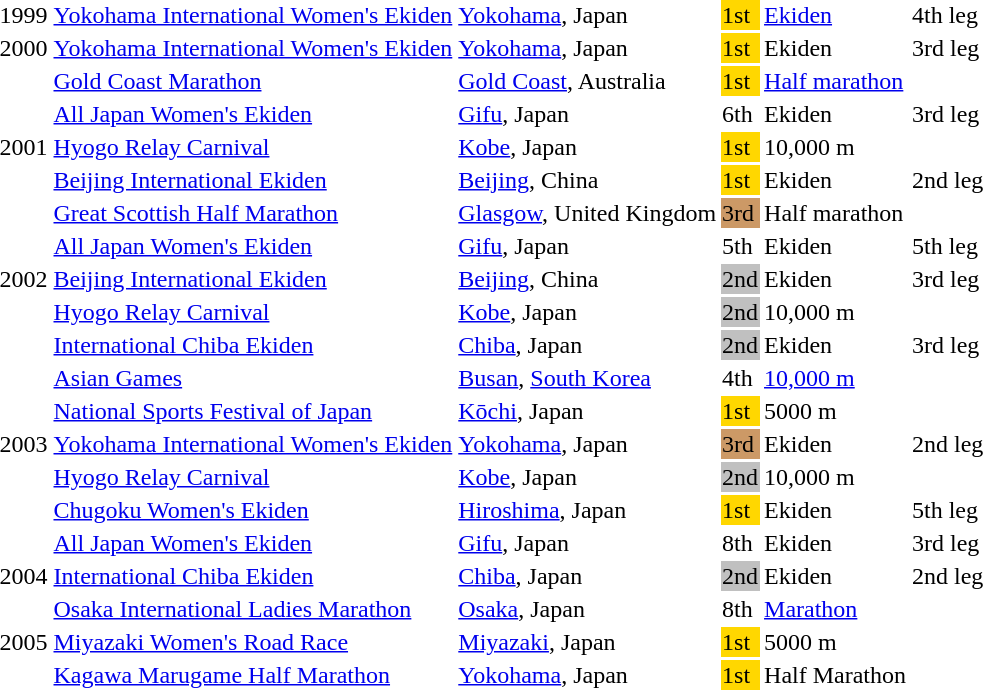<table>
<tr>
<td>1999</td>
<td><a href='#'>Yokohama International Women's Ekiden</a></td>
<td><a href='#'>Yokohama</a>, Japan</td>
<td bgcolor="gold">1st</td>
<td><a href='#'>Ekiden</a></td>
<td>4th leg</td>
</tr>
<tr>
<td>2000</td>
<td><a href='#'>Yokohama International Women's Ekiden</a></td>
<td><a href='#'>Yokohama</a>, Japan</td>
<td bgcolor="gold">1st</td>
<td>Ekiden</td>
<td>3rd leg</td>
</tr>
<tr>
<td></td>
<td><a href='#'>Gold Coast Marathon</a></td>
<td><a href='#'>Gold Coast</a>, Australia</td>
<td bgcolor="gold">1st</td>
<td><a href='#'>Half marathon</a></td>
<td></td>
</tr>
<tr>
<td></td>
<td><a href='#'>All Japan Women's Ekiden</a></td>
<td><a href='#'>Gifu</a>, Japan</td>
<td>6th</td>
<td>Ekiden</td>
<td>3rd leg</td>
</tr>
<tr>
<td>2001</td>
<td><a href='#'>Hyogo Relay Carnival</a></td>
<td><a href='#'>Kobe</a>, Japan</td>
<td bgcolor="gold">1st</td>
<td>10,000 m</td>
</tr>
<tr>
<td></td>
<td><a href='#'>Beijing International Ekiden</a></td>
<td><a href='#'>Beijing</a>, China</td>
<td bgcolor="gold">1st</td>
<td>Ekiden</td>
<td>2nd leg</td>
</tr>
<tr>
<td></td>
<td><a href='#'>Great Scottish Half Marathon</a></td>
<td><a href='#'>Glasgow</a>, United Kingdom</td>
<td bgcolor="cc9966">3rd</td>
<td>Half marathon</td>
<td></td>
</tr>
<tr>
<td></td>
<td><a href='#'>All Japan Women's Ekiden</a></td>
<td><a href='#'>Gifu</a>, Japan</td>
<td>5th</td>
<td>Ekiden</td>
<td>5th leg</td>
</tr>
<tr>
<td>2002</td>
<td><a href='#'>Beijing International Ekiden</a></td>
<td><a href='#'>Beijing</a>, China</td>
<td bgcolor="silver">2nd</td>
<td>Ekiden</td>
<td>3rd leg</td>
</tr>
<tr>
<td></td>
<td><a href='#'>Hyogo Relay Carnival</a></td>
<td><a href='#'>Kobe</a>, Japan</td>
<td bgcolor="silver">2nd</td>
<td>10,000 m</td>
<td></td>
</tr>
<tr>
<td></td>
<td><a href='#'>International Chiba Ekiden</a></td>
<td><a href='#'>Chiba</a>, Japan</td>
<td bgcolor="silver">2nd</td>
<td>Ekiden</td>
<td>3rd leg</td>
</tr>
<tr>
<td></td>
<td><a href='#'>Asian Games</a></td>
<td><a href='#'>Busan</a>, <a href='#'>South Korea</a></td>
<td>4th</td>
<td><a href='#'>10,000 m</a></td>
<td></td>
</tr>
<tr>
<td></td>
<td><a href='#'>National Sports Festival of Japan</a></td>
<td><a href='#'>Kōchi</a>, Japan</td>
<td bgcolor="gold">1st</td>
<td>5000 m</td>
<td></td>
</tr>
<tr>
<td>2003</td>
<td><a href='#'>Yokohama International Women's Ekiden</a></td>
<td><a href='#'>Yokohama</a>, Japan</td>
<td bgcolor="cc9966">3rd</td>
<td>Ekiden</td>
<td>2nd leg</td>
</tr>
<tr>
<td></td>
<td><a href='#'>Hyogo Relay Carnival</a></td>
<td><a href='#'>Kobe</a>, Japan</td>
<td bgcolor="silver">2nd</td>
<td>10,000 m</td>
<td></td>
</tr>
<tr>
<td></td>
<td><a href='#'>Chugoku Women's Ekiden</a></td>
<td><a href='#'>Hiroshima</a>, Japan</td>
<td bgcolor="gold">1st</td>
<td>Ekiden</td>
<td>5th leg</td>
</tr>
<tr>
<td></td>
<td><a href='#'>All Japan Women's Ekiden</a></td>
<td><a href='#'>Gifu</a>, Japan</td>
<td>8th</td>
<td>Ekiden</td>
<td>3rd leg</td>
</tr>
<tr>
<td>2004</td>
<td><a href='#'>International Chiba Ekiden</a></td>
<td><a href='#'>Chiba</a>, Japan</td>
<td bgcolor="silver">2nd</td>
<td>Ekiden</td>
<td>2nd leg</td>
</tr>
<tr>
<td></td>
<td><a href='#'>Osaka International Ladies Marathon</a></td>
<td><a href='#'>Osaka</a>, Japan</td>
<td>8th</td>
<td><a href='#'>Marathon</a></td>
<td></td>
</tr>
<tr>
<td>2005</td>
<td><a href='#'>Miyazaki Women's Road Race</a></td>
<td><a href='#'>Miyazaki</a>, Japan</td>
<td bgcolor="gold">1st</td>
<td>5000 m</td>
<td></td>
</tr>
<tr>
<td></td>
<td><a href='#'>Kagawa Marugame Half Marathon</a></td>
<td><a href='#'>Yokohama</a>, Japan</td>
<td bgcolor="gold">1st</td>
<td>Half Marathon</td>
<td></td>
</tr>
</table>
